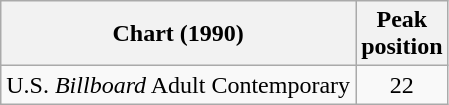<table class="wikitable">
<tr>
<th>Chart (1990)</th>
<th>Peak<br>position</th>
</tr>
<tr>
<td align="left">U.S. <em>Billboard</em> Adult Contemporary</td>
<td style="text-align:center;">22</td>
</tr>
</table>
